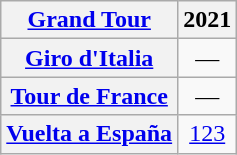<table class="wikitable plainrowheaders">
<tr>
<th scope="col"><a href='#'>Grand Tour</a></th>
<th scope="col">2021</th>
</tr>
<tr style="text-align:center;">
<th scope="row"> <a href='#'>Giro d'Italia</a></th>
<td>—</td>
</tr>
<tr style="text-align:center;">
<th scope="row"> <a href='#'>Tour de France</a></th>
<td>—</td>
</tr>
<tr style="text-align:center;">
<th scope="row"> <a href='#'>Vuelta a España</a></th>
<td><a href='#'>123</a></td>
</tr>
</table>
